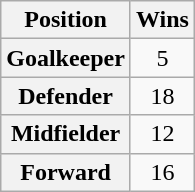<table class="wikitable plainrowheaders">
<tr>
<th scope="col">Position</th>
<th scope="col">Wins</th>
</tr>
<tr>
<th scope="row">Goalkeeper</th>
<td style="text-align:center;">5</td>
</tr>
<tr>
<th scope="row">Defender</th>
<td style="text-align:center;">18</td>
</tr>
<tr>
<th scope="row">Midfielder</th>
<td style="text-align:center;">12</td>
</tr>
<tr>
<th scope="row">Forward</th>
<td style="text-align:center;">16</td>
</tr>
</table>
